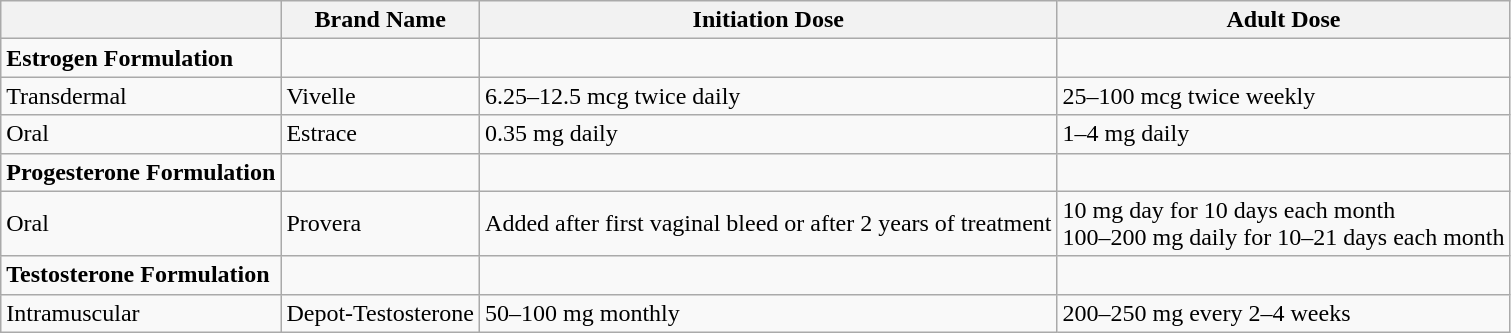<table class="wikitable">
<tr>
<th></th>
<th>Brand Name</th>
<th>Initiation Dose</th>
<th>Adult Dose</th>
</tr>
<tr>
<td><strong>Estrogen Formulation</strong></td>
<td></td>
<td></td>
<td></td>
</tr>
<tr>
<td>Transdermal</td>
<td>Vivelle</td>
<td>6.25–12.5 mcg twice daily</td>
<td>25–100 mcg twice weekly</td>
</tr>
<tr>
<td>Oral</td>
<td>Estrace</td>
<td>0.35 mg daily</td>
<td>1–4 mg daily</td>
</tr>
<tr>
<td><strong>Progesterone Formulation</strong></td>
<td></td>
<td></td>
<td></td>
</tr>
<tr>
<td>Oral</td>
<td>Provera</td>
<td>Added after first vaginal bleed or after 2 years of treatment</td>
<td>10 mg day for 10 days each month<br>100–200 mg daily for 10–21 days each month</td>
</tr>
<tr>
<td><strong>Testosterone Formulation</strong></td>
<td></td>
<td></td>
<td></td>
</tr>
<tr>
<td>Intramuscular</td>
<td>Depot-Testosterone</td>
<td>50–100 mg monthly</td>
<td>200–250 mg every 2–4 weeks</td>
</tr>
</table>
